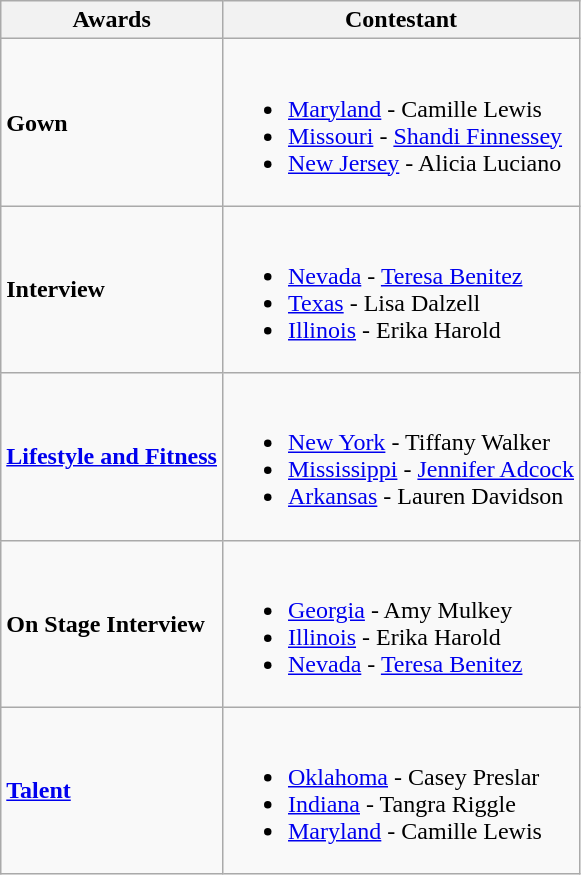<table class="wikitable">
<tr>
<th>Awards</th>
<th>Contestant</th>
</tr>
<tr>
<td><strong>Gown</strong></td>
<td><br><ul><li> <a href='#'>Maryland</a> - Camille Lewis</li><li> <a href='#'>Missouri</a> - <a href='#'>Shandi Finnessey</a></li><li> <a href='#'>New Jersey</a> - Alicia Luciano</li></ul></td>
</tr>
<tr>
<td><strong>Interview</strong></td>
<td><br><ul><li> <a href='#'>Nevada</a> - <a href='#'>Teresa Benitez</a></li><li> <a href='#'>Texas</a> - Lisa Dalzell</li><li> <a href='#'>Illinois</a> - Erika Harold</li></ul></td>
</tr>
<tr>
<td><strong><a href='#'>Lifestyle and Fitness</a></strong></td>
<td><br><ul><li> <a href='#'>New York</a> - Tiffany Walker</li><li> <a href='#'>Mississippi</a> - <a href='#'>Jennifer Adcock</a></li><li> <a href='#'>Arkansas</a> - Lauren Davidson</li></ul></td>
</tr>
<tr>
<td><strong>On Stage Interview</strong></td>
<td><br><ul><li> <a href='#'>Georgia</a> - Amy Mulkey</li><li> <a href='#'>Illinois</a> - Erika Harold</li><li> <a href='#'>Nevada</a> - <a href='#'>Teresa Benitez</a></li></ul></td>
</tr>
<tr>
<td><strong><a href='#'>Talent</a></strong></td>
<td><br><ul><li> <a href='#'>Oklahoma</a> - Casey Preslar</li><li> <a href='#'>Indiana</a> - Tangra Riggle</li><li> <a href='#'>Maryland</a> - Camille Lewis</li></ul></td>
</tr>
</table>
